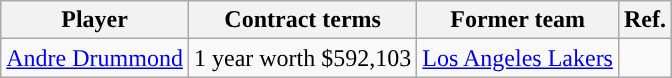<table class="wikitable sortable sortable" style="text-align: center">
<tr>
<th>Player</th>
<th>Contract terms</th>
<th>Former team</th>
<th>Ref.</th>
</tr>
<tr>
<td><a href='#'>Andre Drummond</a></td>
<td>1 year worth $592,103</td>
<td><a href='#'>Los Angeles Lakers</a></td>
<td></td>
</tr>
</table>
